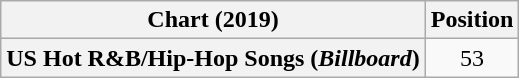<table class="wikitable plainrowheaders" style="text-align:center">
<tr>
<th scope="col">Chart (2019)</th>
<th scope="col">Position</th>
</tr>
<tr>
<th scope="row">US Hot R&B/Hip-Hop Songs (<em>Billboard</em>)</th>
<td>53</td>
</tr>
</table>
